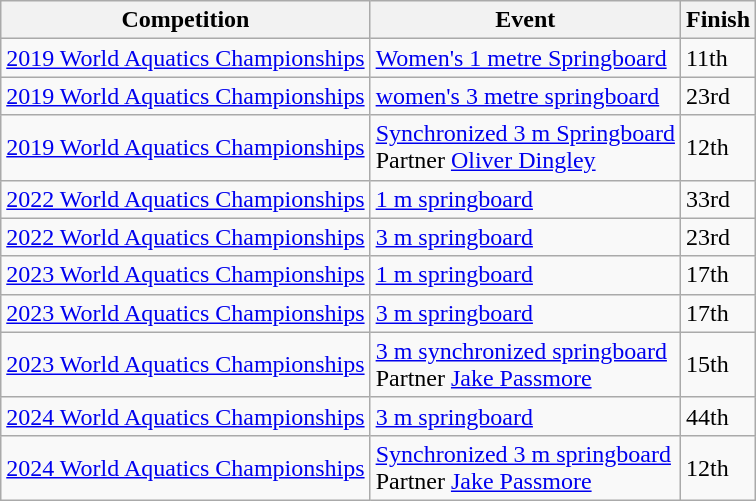<table class="wikitable">
<tr>
<th>Competition</th>
<th>Event</th>
<th>Finish</th>
</tr>
<tr>
<td><a href='#'>2019 World Aquatics Championships</a></td>
<td><a href='#'>Women's 1 metre Springboard</a></td>
<td>11th</td>
</tr>
<tr>
<td><a href='#'>2019 World Aquatics Championships</a></td>
<td><a href='#'>women's 3 metre springboard</a></td>
<td>23rd</td>
</tr>
<tr>
<td><a href='#'>2019 World Aquatics Championships</a></td>
<td><a href='#'>Synchronized 3 m Springboard</a><br>Partner <a href='#'>Oliver Dingley</a></td>
<td>12th</td>
</tr>
<tr>
<td><a href='#'>2022 World Aquatics Championships</a></td>
<td rowspan="1"><a href='#'>1 m springboard</a></td>
<td>33rd</td>
</tr>
<tr>
<td><a href='#'>2022 World Aquatics Championships</a></td>
<td><a href='#'>3 m springboard</a></td>
<td>23rd</td>
</tr>
<tr>
<td><a href='#'>2023 World Aquatics Championships</a></td>
<td><a href='#'>1 m springboard</a></td>
<td>17th</td>
</tr>
<tr>
<td><a href='#'>2023 World Aquatics Championships</a></td>
<td><a href='#'>3 m springboard</a></td>
<td>17th</td>
</tr>
<tr>
<td><a href='#'>2023 World Aquatics Championships</a></td>
<td><a href='#'>3 m synchronized springboard</a><br>Partner <a href='#'>Jake Passmore</a></td>
<td>15th</td>
</tr>
<tr>
<td><a href='#'>2024 World Aquatics Championships</a></td>
<td><a href='#'>3 m springboard</a></td>
<td>44th</td>
</tr>
<tr>
<td><a href='#'>2024 World Aquatics Championships</a></td>
<td><a href='#'>Synchronized 3 m springboard</a><br>Partner <a href='#'>Jake Passmore</a></td>
<td>12th</td>
</tr>
</table>
